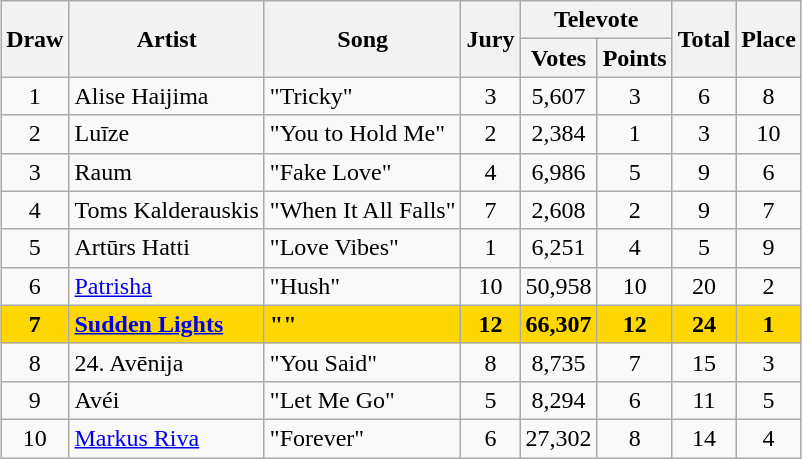<table class="sortable wikitable" style="margin: 1em auto 1em auto; text-align:center">
<tr>
<th rowspan="2">Draw</th>
<th rowspan="2">Artist</th>
<th rowspan="2">Song</th>
<th rowspan="2">Jury</th>
<th colspan="2">Televote</th>
<th rowspan="2">Total</th>
<th rowspan="2">Place</th>
</tr>
<tr>
<th>Votes</th>
<th>Points</th>
</tr>
<tr>
<td>1</td>
<td align="left">Alise Haijima</td>
<td align="left">"Tricky"</td>
<td>3</td>
<td>5,607</td>
<td>3</td>
<td>6</td>
<td>8</td>
</tr>
<tr>
<td>2</td>
<td align="left">Luīze</td>
<td align="left">"You to Hold Me"</td>
<td>2</td>
<td>2,384</td>
<td>1</td>
<td>3</td>
<td>10</td>
</tr>
<tr>
<td>3</td>
<td align="left">Raum</td>
<td align="left">"Fake Love"</td>
<td>4</td>
<td>6,986</td>
<td>5</td>
<td>9</td>
<td>6</td>
</tr>
<tr>
<td>4</td>
<td align="left">Toms Kalderauskis</td>
<td align="left">"When It All Falls"</td>
<td>7</td>
<td>2,608</td>
<td>2</td>
<td>9</td>
<td>7</td>
</tr>
<tr>
<td>5</td>
<td align="left">Artūrs Hatti</td>
<td align="left">"Love Vibes"</td>
<td>1</td>
<td>6,251</td>
<td>4</td>
<td>5</td>
<td>9</td>
</tr>
<tr>
<td>6</td>
<td align="left"><a href='#'>Patrisha</a></td>
<td align="left">"Hush"</td>
<td>10</td>
<td>50,958</td>
<td>10</td>
<td>20</td>
<td>2</td>
</tr>
<tr style="font-weight:bold; background:gold;">
<td>7</td>
<td align="left"><a href='#'>Sudden Lights</a></td>
<td align="left">""</td>
<td>12</td>
<td>66,307</td>
<td>12</td>
<td>24</td>
<td>1</td>
</tr>
<tr>
<td>8</td>
<td align="left">24. Avēnija</td>
<td align="left">"You Said"</td>
<td>8</td>
<td>8,735</td>
<td>7</td>
<td>15</td>
<td>3</td>
</tr>
<tr>
<td>9</td>
<td align="left">Avéi</td>
<td align="left">"Let Me Go"</td>
<td>5</td>
<td>8,294</td>
<td>6</td>
<td>11</td>
<td>5</td>
</tr>
<tr>
<td>10</td>
<td align="left"><a href='#'>Markus Riva</a></td>
<td align="left">"Forever"</td>
<td>6</td>
<td>27,302</td>
<td>8</td>
<td>14</td>
<td>4</td>
</tr>
</table>
